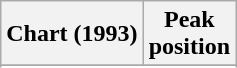<table class="wikitable sortable plainrowheaders" style="text-align:center">
<tr>
<th>Chart (1993)</th>
<th>Peak<br>position</th>
</tr>
<tr>
</tr>
<tr>
</tr>
</table>
